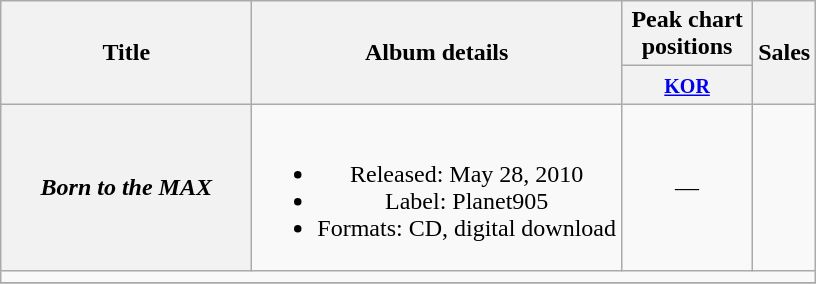<table class="wikitable plainrowheaders" style="text-align:center;">
<tr>
<th scope="col" rowspan="2" style="width:10em;">Title</th>
<th scope="col" rowspan="2">Album details</th>
<th scope="col" colspan="1" style="width:5em;">Peak chart positions</th>
<th scope="col" rowspan="2">Sales</th>
</tr>
<tr>
<th><small><a href='#'>KOR</a></small><br></th>
</tr>
<tr>
<th scope="row"><em>Born to the MAX</em></th>
<td><br><ul><li>Released: May 28, 2010</li><li>Label: Planet905</li><li>Formats: CD, digital download</li></ul></td>
<td>—</td>
<td></td>
</tr>
<tr>
<td colspan="4"></td>
</tr>
<tr>
</tr>
</table>
